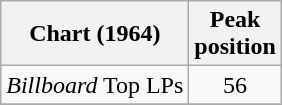<table class="wikitable">
<tr>
<th>Chart (1964)</th>
<th>Peak<br>position</th>
</tr>
<tr>
<td><em>Billboard</em> Top LPs</td>
<td align="center">56</td>
</tr>
<tr>
</tr>
</table>
